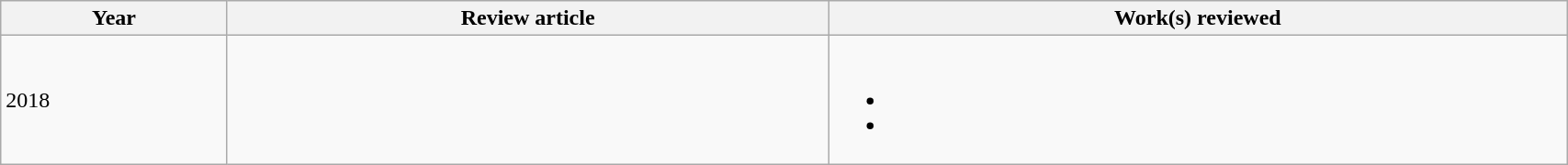<table class='wikitable sortable' width='90%'>
<tr>
<th>Year</th>
<th class='unsortable'>Review article</th>
<th class='unsortable'>Work(s) reviewed</th>
</tr>
<tr>
<td>2018</td>
<td></td>
<td><br><ul><li></li><li></li></ul></td>
</tr>
</table>
